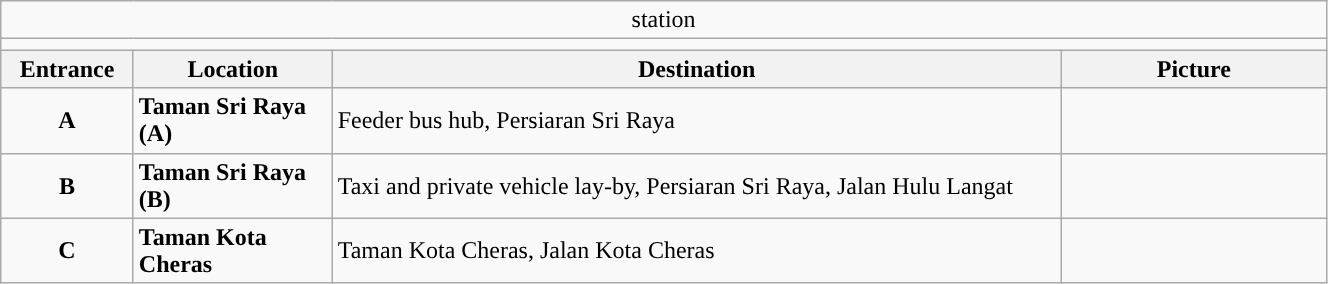<table class="wikitable" style="width:70%">
<tr>
<td colspan="4" align="center"> station</td>
</tr>
<tr>
<td colspan="4" align="center"></td>
</tr>
<tr>
<th style="width:10%">Entrance</th>
<th style="width:15%">Location</th>
<th style="width:55%">Destination</th>
<th style="width:20%">Picture</th>
</tr>
<tr>
<td align="center"><strong><span>A</span></strong></td>
<td><strong>Taman Sri Raya (A)</strong></td>
<td>Feeder bus hub, Persiaran Sri Raya</td>
<td></td>
</tr>
<tr>
<td align="center"><strong><span>B</span></strong></td>
<td><strong>Taman Sri Raya (B)</strong></td>
<td>Taxi and private vehicle lay-by, Persiaran Sri Raya, Jalan Hulu Langat</td>
<td></td>
</tr>
<tr>
<td align="center"><strong><span>C</span></strong></td>
<td><strong>Taman Kota Cheras</strong></td>
<td>Taman Kota Cheras, Jalan Kota Cheras</td>
<td></td>
</tr>
</table>
